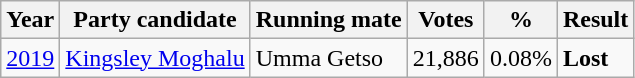<table class="wikitable">
<tr>
<th>Year</th>
<th>Party candidate</th>
<th>Running mate</th>
<th>Votes</th>
<th>%</th>
<th>Result</th>
</tr>
<tr>
<td><a href='#'>2019</a></td>
<td><a href='#'>Kingsley Moghalu</a></td>
<td>Umma Getso</td>
<td>21,886</td>
<td>0.08%</td>
<td><strong>Lost </strong></td>
</tr>
</table>
